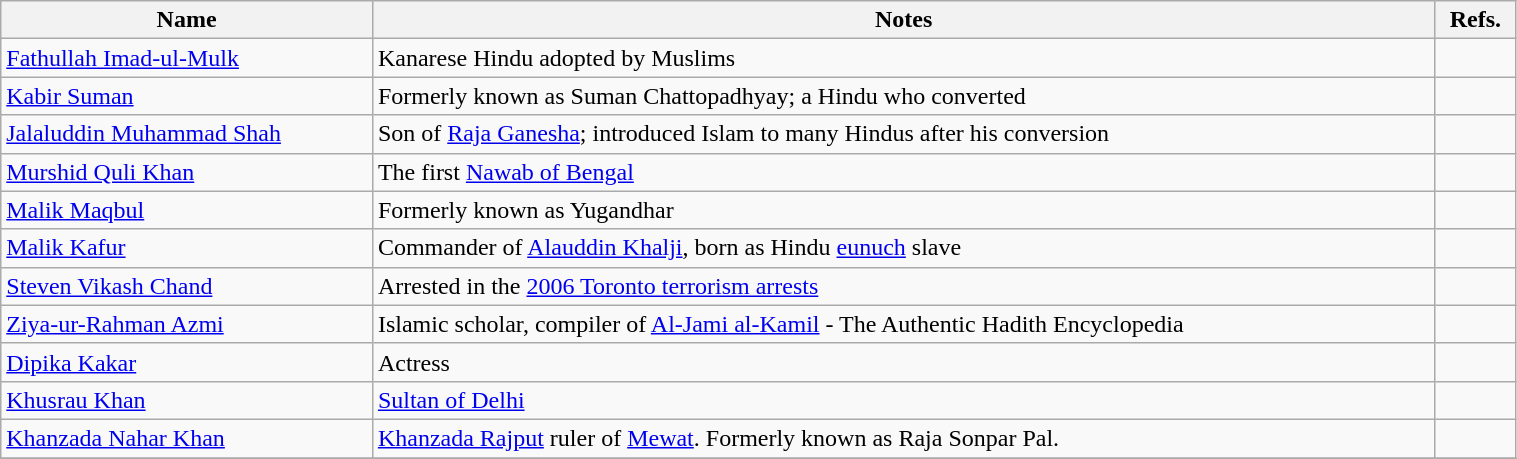<table class="wikitable sortable" style="width:80%;">
<tr>
<th>Name</th>
<th>Notes</th>
<th>Refs.</th>
</tr>
<tr>
<td><a href='#'>Fathullah Imad-ul-Mulk</a></td>
<td>Kanarese Hindu adopted by Muslims</td>
<td></td>
</tr>
<tr>
<td><a href='#'>Kabir Suman</a></td>
<td>Formerly known as Suman Chattopadhyay; a Hindu who converted</td>
<td></td>
</tr>
<tr>
<td><a href='#'>Jalaluddin Muhammad Shah</a></td>
<td>Son of <a href='#'>Raja Ganesha</a>; introduced Islam to many Hindus after his conversion</td>
<td></td>
</tr>
<tr>
<td><a href='#'>Murshid Quli Khan</a></td>
<td>The first <a href='#'>Nawab of Bengal</a></td>
<td></td>
</tr>
<tr>
<td><a href='#'>Malik Maqbul</a></td>
<td>Formerly known as Yugandhar</td>
<td></td>
</tr>
<tr>
<td><a href='#'>Malik Kafur</a></td>
<td>Commander of <a href='#'>Alauddin Khalji</a>, born as Hindu <a href='#'>eunuch</a> slave</td>
<td></td>
</tr>
<tr>
<td><a href='#'>Steven Vikash Chand</a></td>
<td>Arrested in the <a href='#'>2006 Toronto terrorism arrests</a></td>
<td></td>
</tr>
<tr>
<td><a href='#'>Ziya-ur-Rahman Azmi</a></td>
<td>Islamic scholar, compiler of <a href='#'>Al-Jami al-Kamil</a> - The Authentic Hadith Encyclopedia</td>
<td></td>
</tr>
<tr>
<td><a href='#'>Dipika Kakar</a></td>
<td>Actress</td>
<td></td>
</tr>
<tr>
<td><a href='#'>Khusrau Khan</a></td>
<td><a href='#'>Sultan of Delhi</a></td>
<td></td>
</tr>
<tr>
<td><a href='#'>Khanzada Nahar Khan</a></td>
<td><a href='#'>Khanzada Rajput</a> ruler of <a href='#'>Mewat</a>. Formerly known as Raja Sonpar Pal.</td>
<td></td>
</tr>
<tr>
</tr>
</table>
